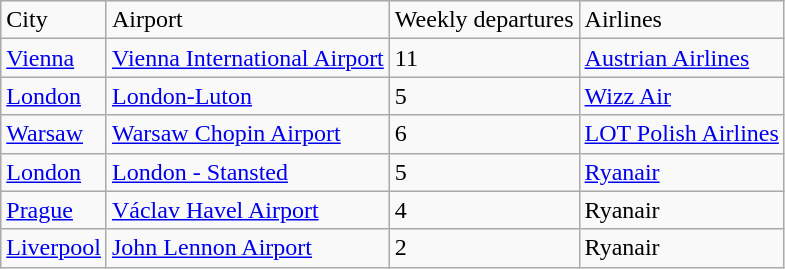<table class="wikitable">
<tr>
<td>City</td>
<td>Airport</td>
<td>Weekly departures</td>
<td>Airlines</td>
</tr>
<tr>
<td><a href='#'>Vienna</a></td>
<td><a href='#'>Vienna International Airport</a></td>
<td>11</td>
<td><a href='#'>Austrian Airlines</a></td>
</tr>
<tr>
<td><a href='#'>London</a></td>
<td><a href='#'>London-Luton</a></td>
<td>5</td>
<td><a href='#'>Wizz Air</a></td>
</tr>
<tr>
<td><a href='#'>Warsaw</a></td>
<td><a href='#'>Warsaw Chopin Airport</a></td>
<td>6</td>
<td><a href='#'>LOT Polish Airlines</a></td>
</tr>
<tr>
<td><a href='#'>London</a></td>
<td><a href='#'>London - Stansted</a></td>
<td>5</td>
<td><a href='#'>Ryanair</a></td>
</tr>
<tr>
<td><a href='#'>Prague</a></td>
<td><a href='#'>Václav Havel Airport</a></td>
<td>4</td>
<td>Ryanair</td>
</tr>
<tr>
<td><a href='#'>Liverpool</a></td>
<td><a href='#'>John Lennon Airport</a></td>
<td>2</td>
<td>Ryanair</td>
</tr>
</table>
